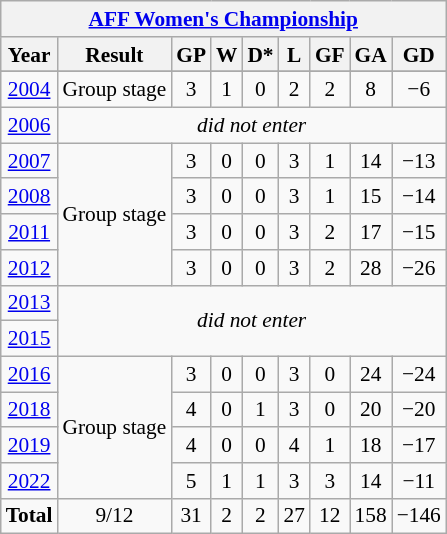<table class="wikitable" style="text-align: center;font-size:89%;">
<tr>
<th colspan=10><a href='#'>AFF Women's Championship</a></th>
</tr>
<tr>
<th>Year</th>
<th>Result</th>
<th>GP</th>
<th>W</th>
<th>D*</th>
<th>L</th>
<th>GF</th>
<th>GA</th>
<th>GD</th>
</tr>
<tr>
</tr>
<tr>
<td> <a href='#'>2004</a></td>
<td>Group stage</td>
<td>3</td>
<td>1</td>
<td>0</td>
<td>2</td>
<td>2</td>
<td>8</td>
<td>−6</td>
</tr>
<tr>
<td> <a href='#'>2006</a></td>
<td colspan=8><em>did not enter</em></td>
</tr>
<tr>
<td> <a href='#'>2007</a></td>
<td rowspan=4>Group stage</td>
<td>3</td>
<td>0</td>
<td>0</td>
<td>3</td>
<td>1</td>
<td>14</td>
<td>−13</td>
</tr>
<tr>
<td> <a href='#'>2008</a></td>
<td>3</td>
<td>0</td>
<td>0</td>
<td>3</td>
<td>1</td>
<td>15</td>
<td>−14</td>
</tr>
<tr>
<td> <a href='#'>2011</a></td>
<td>3</td>
<td>0</td>
<td>0</td>
<td>3</td>
<td>2</td>
<td>17</td>
<td>−15</td>
</tr>
<tr>
<td> <a href='#'>2012</a></td>
<td>3</td>
<td>0</td>
<td>0</td>
<td>3</td>
<td>2</td>
<td>28</td>
<td>−26</td>
</tr>
<tr>
<td> <a href='#'>2013</a></td>
<td rowspan=2 colspan=8><em>did not enter</em></td>
</tr>
<tr>
<td> <a href='#'>2015</a></td>
</tr>
<tr>
<td> <a href='#'>2016</a></td>
<td rowspan=4>Group stage</td>
<td>3</td>
<td>0</td>
<td>0</td>
<td>3</td>
<td>0</td>
<td>24</td>
<td>−24</td>
</tr>
<tr>
<td> <a href='#'>2018</a></td>
<td>4</td>
<td>0</td>
<td>1</td>
<td>3</td>
<td>0</td>
<td>20</td>
<td>−20</td>
</tr>
<tr>
<td> <a href='#'>2019</a></td>
<td>4</td>
<td>0</td>
<td>0</td>
<td>4</td>
<td>1</td>
<td>18</td>
<td>−17</td>
</tr>
<tr>
<td> <a href='#'>2022</a></td>
<td>5</td>
<td>1</td>
<td>1</td>
<td>3</td>
<td>3</td>
<td>14</td>
<td>−11</td>
</tr>
<tr>
<td><strong>Total</strong></td>
<td>9/12</td>
<td>31</td>
<td>2</td>
<td>2</td>
<td>27</td>
<td>12</td>
<td>158</td>
<td>−146</td>
</tr>
</table>
